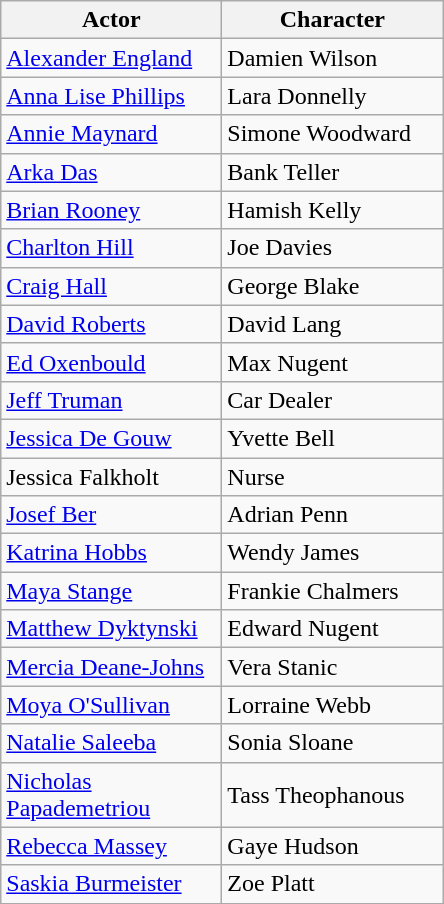<table class="wikitable sortable plainrowheaders">
<tr>
<th scope="col" style="width:140px;">Actor</th>
<th scope="col" style="width:140px;">Character</th>
</tr>
<tr>
<td><a href='#'>Alexander England</a></td>
<td>Damien Wilson</td>
</tr>
<tr>
<td><a href='#'>Anna Lise Phillips</a></td>
<td>Lara Donnelly</td>
</tr>
<tr>
<td><a href='#'>Annie Maynard</a></td>
<td>Simone Woodward</td>
</tr>
<tr>
<td><a href='#'>Arka Das</a></td>
<td>Bank Teller</td>
</tr>
<tr>
<td><a href='#'>Brian Rooney</a></td>
<td>Hamish Kelly</td>
</tr>
<tr>
<td><a href='#'>Charlton Hill</a></td>
<td>Joe Davies</td>
</tr>
<tr>
<td><a href='#'>Craig Hall</a></td>
<td>George Blake</td>
</tr>
<tr>
<td><a href='#'>David Roberts</a></td>
<td>David Lang</td>
</tr>
<tr>
<td><a href='#'>Ed Oxenbould</a></td>
<td>Max Nugent</td>
</tr>
<tr>
<td><a href='#'>Jeff Truman</a></td>
<td>Car Dealer</td>
</tr>
<tr>
<td><a href='#'>Jessica De Gouw</a></td>
<td>Yvette Bell</td>
</tr>
<tr>
<td>Jessica Falkholt</td>
<td>Nurse</td>
</tr>
<tr>
<td><a href='#'>Josef Ber</a></td>
<td>Adrian Penn</td>
</tr>
<tr>
<td><a href='#'>Katrina Hobbs</a></td>
<td>Wendy James</td>
</tr>
<tr>
<td><a href='#'>Maya Stange</a></td>
<td>Frankie Chalmers</td>
</tr>
<tr>
<td><a href='#'>Matthew Dyktynski</a></td>
<td>Edward Nugent</td>
</tr>
<tr>
<td><a href='#'>Mercia Deane-Johns</a></td>
<td>Vera Stanic</td>
</tr>
<tr>
<td><a href='#'>Moya O'Sullivan</a></td>
<td>Lorraine Webb</td>
</tr>
<tr>
<td><a href='#'>Natalie Saleeba</a></td>
<td>Sonia Sloane</td>
</tr>
<tr>
<td><a href='#'>Nicholas Papademetriou</a></td>
<td>Tass Theophanous</td>
</tr>
<tr>
<td><a href='#'>Rebecca Massey</a></td>
<td>Gaye Hudson</td>
</tr>
<tr>
<td><a href='#'>Saskia Burmeister</a></td>
<td>Zoe Platt</td>
</tr>
</table>
